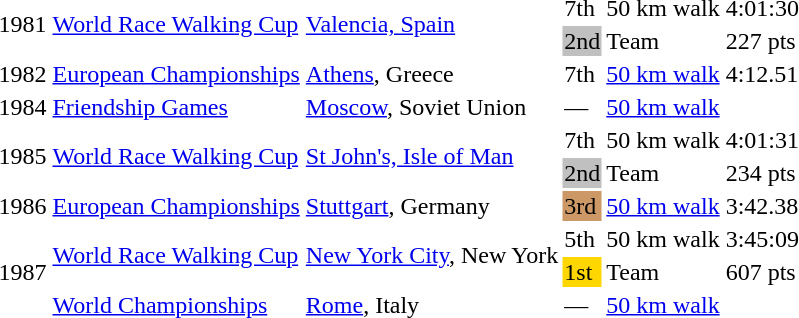<table>
<tr>
<td rowspan=2>1981</td>
<td rowspan=2><a href='#'>World Race Walking Cup</a></td>
<td rowspan=2><a href='#'>Valencia, Spain</a></td>
<td>7th</td>
<td>50 km walk</td>
<td>4:01:30</td>
</tr>
<tr>
<td bgcolor=silver>2nd</td>
<td>Team</td>
<td>227 pts</td>
</tr>
<tr>
<td>1982</td>
<td><a href='#'>European Championships</a></td>
<td><a href='#'>Athens</a>, Greece</td>
<td>7th</td>
<td><a href='#'>50 km walk</a></td>
<td>4:12.51</td>
</tr>
<tr>
<td>1984</td>
<td><a href='#'>Friendship Games</a></td>
<td><a href='#'>Moscow</a>, Soviet Union</td>
<td>—</td>
<td><a href='#'>50 km walk</a></td>
<td></td>
</tr>
<tr>
<td rowspan=2>1985</td>
<td rowspan=2><a href='#'>World Race Walking Cup</a></td>
<td rowspan=2><a href='#'>St John's, Isle of Man</a></td>
<td>7th</td>
<td>50 km walk</td>
<td>4:01:31</td>
</tr>
<tr>
<td bgcolor=silver>2nd</td>
<td>Team</td>
<td>234 pts</td>
</tr>
<tr>
<td>1986</td>
<td><a href='#'>European Championships</a></td>
<td><a href='#'>Stuttgart</a>, Germany</td>
<td bgcolor=cc9966>3rd</td>
<td><a href='#'>50 km walk</a></td>
<td>3:42.38</td>
</tr>
<tr>
<td rowspan=3>1987</td>
<td rowspan=2><a href='#'>World Race Walking Cup</a></td>
<td rowspan=2><a href='#'>New York City</a>, New York</td>
<td>5th</td>
<td>50 km walk</td>
<td>3:45:09</td>
</tr>
<tr>
<td bgcolor=gold>1st</td>
<td>Team</td>
<td>607 pts</td>
</tr>
<tr>
<td><a href='#'>World Championships</a></td>
<td><a href='#'>Rome</a>, Italy</td>
<td>—</td>
<td><a href='#'>50 km walk</a></td>
<td></td>
</tr>
</table>
